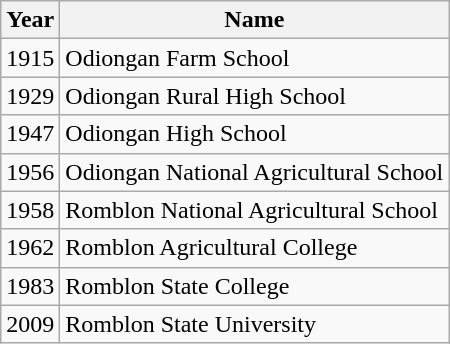<table class="wikitable sortable">
<tr>
<th>Year</th>
<th>Name</th>
</tr>
<tr>
<td>1915</td>
<td>Odiongan Farm School</td>
</tr>
<tr>
<td>1929</td>
<td>Odiongan Rural High School</td>
</tr>
<tr>
<td>1947</td>
<td>Odiongan High School</td>
</tr>
<tr>
<td>1956</td>
<td>Odiongan National Agricultural School</td>
</tr>
<tr>
<td>1958</td>
<td>Romblon National Agricultural School</td>
</tr>
<tr>
<td>1962</td>
<td>Romblon Agricultural College</td>
</tr>
<tr>
<td>1983</td>
<td>Romblon State College</td>
</tr>
<tr>
<td>2009</td>
<td>Romblon State University</td>
</tr>
</table>
